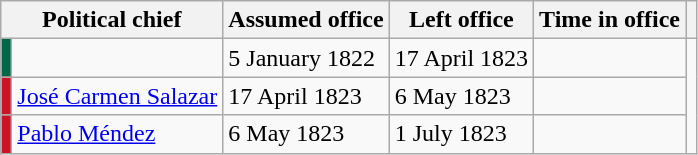<table class="wikitable">
<tr>
<th colspan="2">Political chief</th>
<th>Assumed office</th>
<th>Left office</th>
<th>Time in office</th>
<th></th>
</tr>
<tr>
<td style="background-color:#006847; text-align:center"></td>
<td></td>
<td>5 January 1822</td>
<td>17 April 1823</td>
<td></td>
<td style="text-align:center" rowspan="3"></td>
</tr>
<tr>
<td style="background-color:#CE1125; text-align:center"></td>
<td><a href='#'>José Carmen Salazar</a></td>
<td>17 April 1823</td>
<td>6 May 1823</td>
<td></td>
</tr>
<tr>
<td style="background-color:#CE1125; text-align:center"></td>
<td><a href='#'>Pablo Méndez</a></td>
<td>6 May 1823</td>
<td>1 July 1823</td>
<td></td>
</tr>
</table>
